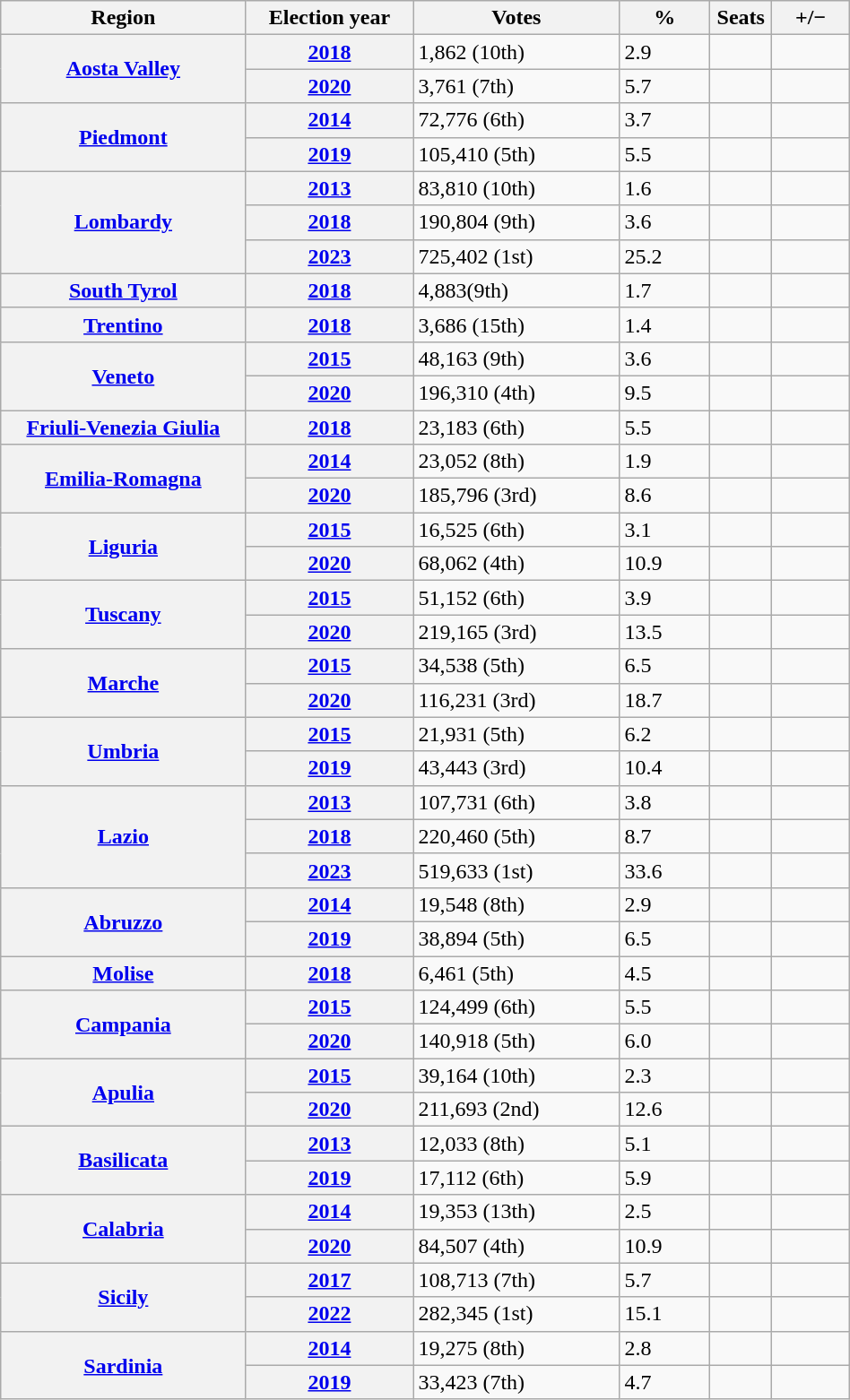<table class=wikitable style="width:50%; border:1px #AAAAFF solid">
<tr>
<th width=19%>Region</th>
<th width=13%>Election year</th>
<th width=16%>Votes</th>
<th width=7%>%</th>
<th width=1%>Seats</th>
<th width=6%>+/−</th>
</tr>
<tr>
<th rowspan="2"><a href='#'>Aosta Valley</a></th>
<th><a href='#'>2018</a></th>
<td>1,862 (10th)</td>
<td 2.9>2.9</td>
<td></td>
<td></td>
</tr>
<tr>
<th><a href='#'>2020</a></th>
<td>3,761 (7th)</td>
<td 5.7>5.7</td>
<td></td>
<td></td>
</tr>
<tr>
<th rowspan="2"><a href='#'>Piedmont</a></th>
<th><a href='#'>2014</a></th>
<td>72,776 (6th)</td>
<td>3.7</td>
<td></td>
<td></td>
</tr>
<tr>
<th><a href='#'>2019</a></th>
<td>105,410 (5th)</td>
<td>5.5</td>
<td></td>
<td></td>
</tr>
<tr>
<th rowspan="3"><a href='#'>Lombardy</a></th>
<th><a href='#'>2013</a></th>
<td>83,810 (10th)</td>
<td>1.6</td>
<td></td>
<td></td>
</tr>
<tr>
<th><a href='#'>2018</a></th>
<td>190,804 (9th)</td>
<td>3.6</td>
<td></td>
<td></td>
</tr>
<tr>
<th><a href='#'>2023</a></th>
<td>725,402 (1st)</td>
<td>25.2</td>
<td></td>
<td></td>
</tr>
<tr>
<th><a href='#'>South Tyrol</a></th>
<th><a href='#'>2018</a></th>
<td>4,883(9th)</td>
<td>1.7</td>
<td></td>
<td></td>
</tr>
<tr>
<th><a href='#'>Trentino</a></th>
<th><a href='#'>2018</a></th>
<td>3,686 (15th)</td>
<td>1.4</td>
<td></td>
<td></td>
</tr>
<tr>
<th rowspan="2"><a href='#'>Veneto</a></th>
<th><a href='#'>2015</a></th>
<td>48,163 (9th)</td>
<td>3.6</td>
<td></td>
<td></td>
</tr>
<tr>
<th><a href='#'>2020</a></th>
<td>196,310 (4th)</td>
<td>9.5</td>
<td></td>
<td></td>
</tr>
<tr>
<th><a href='#'>Friuli-Venezia Giulia</a></th>
<th><a href='#'>2018</a></th>
<td>23,183 (6th)</td>
<td>5.5</td>
<td></td>
<td></td>
</tr>
<tr>
<th rowspan="2"><a href='#'>Emilia-Romagna</a></th>
<th><a href='#'>2014</a></th>
<td>23,052 (8th)</td>
<td>1.9</td>
<td></td>
<td></td>
</tr>
<tr>
<th><a href='#'>2020</a></th>
<td>185,796 (3rd)</td>
<td>8.6</td>
<td></td>
<td></td>
</tr>
<tr>
<th rowspan="2"><a href='#'>Liguria</a></th>
<th><a href='#'>2015</a></th>
<td>16,525 (6th)</td>
<td>3.1</td>
<td></td>
<td></td>
</tr>
<tr>
<th><a href='#'>2020</a></th>
<td>68,062 (4th)</td>
<td>10.9</td>
<td></td>
<td></td>
</tr>
<tr>
<th rowspan="2"><a href='#'>Tuscany</a></th>
<th><a href='#'>2015</a></th>
<td>51,152 (6th)</td>
<td>3.9</td>
<td></td>
<td></td>
</tr>
<tr>
<th><a href='#'>2020</a></th>
<td>219,165 (3rd)</td>
<td>13.5</td>
<td></td>
<td></td>
</tr>
<tr>
<th rowspan="2"><a href='#'>Marche</a></th>
<th><a href='#'>2015</a></th>
<td>34,538 (5th)</td>
<td>6.5</td>
<td></td>
<td></td>
</tr>
<tr>
<th><a href='#'>2020</a></th>
<td>116,231 (3rd)</td>
<td>18.7</td>
<td></td>
<td></td>
</tr>
<tr>
<th rowspan="2"><a href='#'>Umbria</a></th>
<th><a href='#'>2015</a></th>
<td>21,931 (5th)</td>
<td>6.2</td>
<td></td>
<td></td>
</tr>
<tr>
<th><a href='#'>2019</a></th>
<td>43,443 (3rd)</td>
<td>10.4</td>
<td></td>
<td></td>
</tr>
<tr>
<th rowspan="3"><a href='#'>Lazio</a></th>
<th><a href='#'>2013</a></th>
<td>107,731 (6th)</td>
<td>3.8</td>
<td></td>
<td></td>
</tr>
<tr>
<th><a href='#'>2018</a></th>
<td>220,460 (5th)</td>
<td>8.7</td>
<td></td>
<td></td>
</tr>
<tr>
<th><a href='#'>2023</a></th>
<td>519,633 (1st)</td>
<td>33.6</td>
<td></td>
<td></td>
</tr>
<tr>
<th rowspan="2"><a href='#'>Abruzzo</a></th>
<th><a href='#'>2014</a></th>
<td>19,548 (8th)</td>
<td>2.9</td>
<td></td>
<td></td>
</tr>
<tr>
<th><a href='#'>2019</a></th>
<td>38,894 (5th)</td>
<td>6.5</td>
<td></td>
<td></td>
</tr>
<tr>
<th><a href='#'>Molise</a></th>
<th><a href='#'>2018</a></th>
<td>6,461 (5th)</td>
<td>4.5</td>
<td></td>
<td></td>
</tr>
<tr>
<th rowspan="2"><a href='#'>Campania</a></th>
<th><a href='#'>2015</a></th>
<td>124,499 (6th)</td>
<td>5.5</td>
<td></td>
<td></td>
</tr>
<tr>
<th><a href='#'>2020</a></th>
<td>140,918 (5th)</td>
<td>6.0</td>
<td></td>
<td></td>
</tr>
<tr>
<th rowspan="2"><a href='#'>Apulia</a></th>
<th><a href='#'>2015</a></th>
<td>39,164 (10th)</td>
<td>2.3</td>
<td></td>
<td></td>
</tr>
<tr>
<th><a href='#'>2020</a></th>
<td>211,693 (2nd)</td>
<td>12.6</td>
<td></td>
<td></td>
</tr>
<tr>
<th rowspan="2"><a href='#'>Basilicata</a></th>
<th><a href='#'>2013</a></th>
<td>12,033 (8th)</td>
<td>5.1</td>
<td></td>
<td></td>
</tr>
<tr>
<th><a href='#'>2019</a></th>
<td>17,112 (6th)</td>
<td>5.9</td>
<td></td>
<td></td>
</tr>
<tr>
<th rowspan="2"><a href='#'>Calabria</a></th>
<th><a href='#'>2014</a></th>
<td>19,353 (13th)</td>
<td>2.5</td>
<td></td>
<td></td>
</tr>
<tr>
<th><a href='#'>2020</a></th>
<td>84,507 (4th)</td>
<td>10.9</td>
<td></td>
<td></td>
</tr>
<tr>
<th rowspan="2"><a href='#'>Sicily</a></th>
<th><a href='#'>2017</a></th>
<td>108,713 (7th)</td>
<td>5.7</td>
<td></td>
<td></td>
</tr>
<tr>
<th><a href='#'>2022</a></th>
<td>282,345 (1st)</td>
<td>15.1</td>
<td></td>
<td></td>
</tr>
<tr>
<th rowspan="2"><a href='#'>Sardinia</a></th>
<th><a href='#'>2014</a></th>
<td>19,275 (8th)</td>
<td>2.8</td>
<td></td>
<td></td>
</tr>
<tr>
<th><a href='#'>2019</a></th>
<td>33,423 (7th)</td>
<td>4.7</td>
<td></td>
<td></td>
</tr>
</table>
